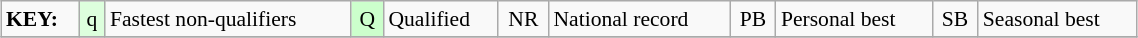<table class="wikitable" style="margin:0.5em auto; font-size:90%;position:relative;" width=60%>
<tr>
<td><strong>KEY:</strong></td>
<td bgcolor=ddffdd align=center>q</td>
<td>Fastest non-qualifiers</td>
<td bgcolor=ccffcc align=center>Q</td>
<td>Qualified</td>
<td align=center>NR</td>
<td>National record</td>
<td align=center>PB</td>
<td>Personal best</td>
<td align=center>SB</td>
<td>Seasonal best</td>
</tr>
<tr>
</tr>
</table>
